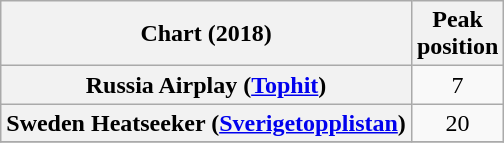<table class="wikitable plainrowheaders" style="text-align:center">
<tr>
<th scope="col">Chart (2018)</th>
<th scope="col">Peak<br>position</th>
</tr>
<tr>
<th scope="row">Russia Airplay (<a href='#'>Tophit</a>)</th>
<td>7</td>
</tr>
<tr>
<th scope="row">Sweden Heatseeker (<a href='#'>Sverigetopplistan</a>)</th>
<td>20</td>
</tr>
<tr>
</tr>
</table>
